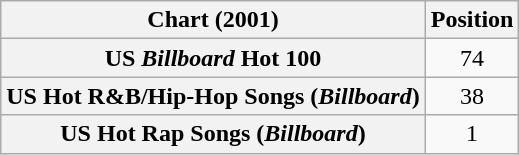<table class="wikitable plainrowheaders sortable">
<tr>
<th>Chart (2001)</th>
<th>Position</th>
</tr>
<tr>
<th scope="row">US <em>Billboard</em> Hot 100</th>
<td align="center">74</td>
</tr>
<tr>
<th scope="row">US Hot R&B/Hip-Hop Songs (<em>Billboard</em>)</th>
<td align="center">38</td>
</tr>
<tr>
<th scope="row">US Hot Rap Songs (<em>Billboard</em>)</th>
<td align="center">1</td>
</tr>
</table>
